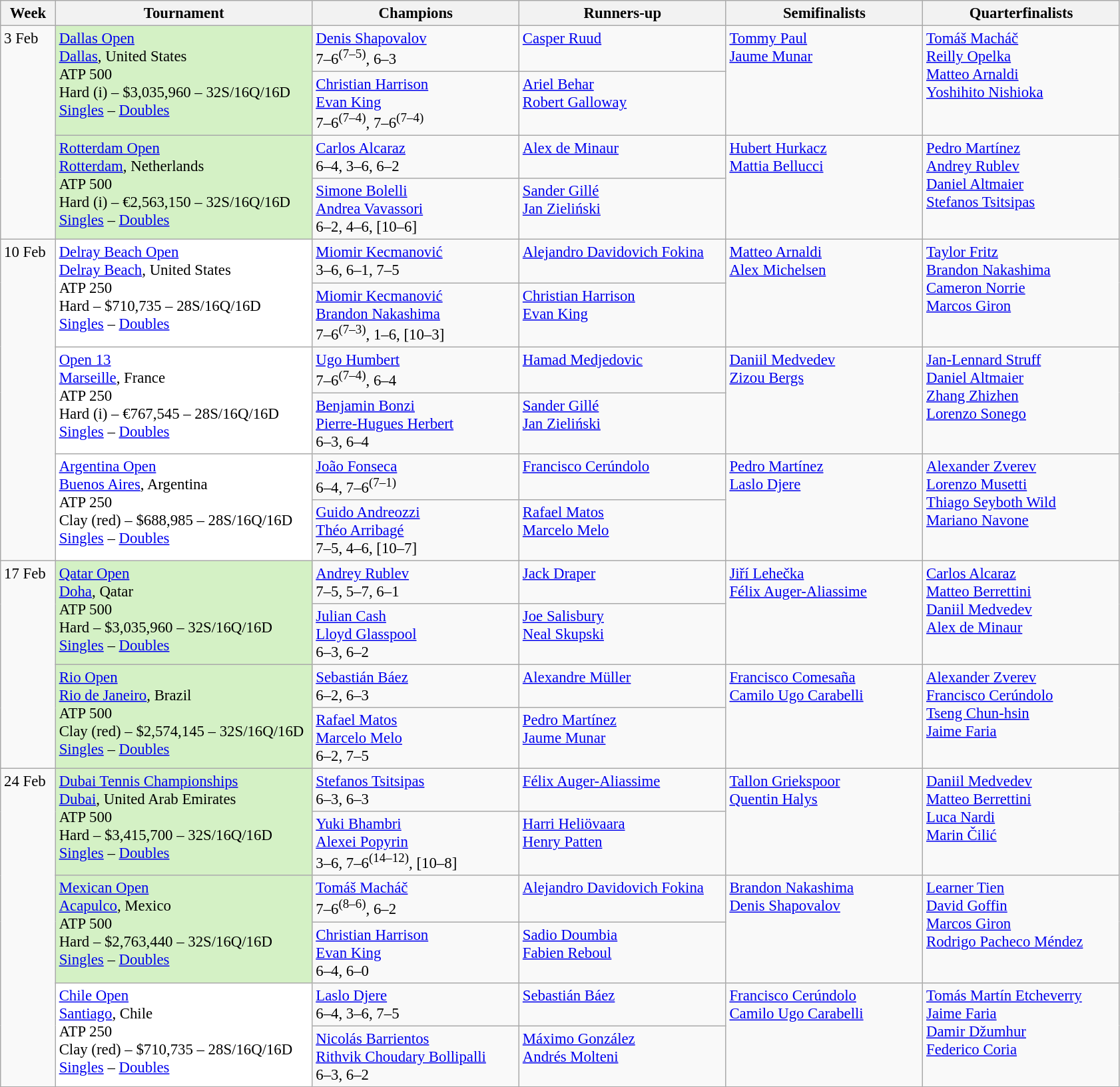<table class=wikitable style=font-size:95%>
<tr>
<th style="width:48px;">Week</th>
<th style="width:250px;">Tournament</th>
<th style="width:200px;">Champions</th>
<th style="width:200px;">Runners-up</th>
<th style="width:190px;">Semifinalists</th>
<th style="width:190px;">Quarterfinalists</th>
</tr>
<tr style="vertical-align:top">
<td rowspan=4>3 Feb</td>
<td style="background:#D4F1C5;" rowspan=2><a href='#'>Dallas Open</a><br><a href='#'>Dallas</a>, United States<br>ATP 500<br>Hard (i) – $3,035,960 – 32S/16Q/16D<br><a href='#'>Singles</a> – <a href='#'>Doubles</a></td>
<td> <a href='#'>Denis Shapovalov</a> <br> 7–6<sup>(7–5)</sup>, 6–3</td>
<td> <a href='#'>Casper Ruud</a></td>
<td rowspan=2> <a href='#'>Tommy Paul</a> <br>  <a href='#'>Jaume Munar</a></td>
<td rowspan=2> <a href='#'>Tomáš Macháč</a> <br>  <a href='#'>Reilly Opelka</a> <br>  <a href='#'>Matteo Arnaldi</a> <br>  <a href='#'>Yoshihito Nishioka</a></td>
</tr>
<tr style="vertical-align:top">
<td> <a href='#'>Christian Harrison</a> <br>  <a href='#'>Evan King</a> <br> 7–6<sup>(7–4)</sup>, 7–6<sup>(7–4)</sup></td>
<td> <a href='#'>Ariel Behar</a> <br>  <a href='#'>Robert Galloway</a></td>
</tr>
<tr style="vertical-align:top">
<td style="background:#D4F1C5;" rowspan=2><a href='#'>Rotterdam Open</a><br><a href='#'>Rotterdam</a>, Netherlands<br>ATP 500<br>Hard (i) – €2,563,150 – 32S/16Q/16D<br><a href='#'>Singles</a> – <a href='#'>Doubles</a></td>
<td> <a href='#'>Carlos Alcaraz</a> <br> 6–4, 3–6, 6–2</td>
<td> <a href='#'>Alex de Minaur</a></td>
<td rowspan=2> <a href='#'>Hubert Hurkacz</a> <br>  <a href='#'>Mattia Bellucci</a></td>
<td rowspan=2> <a href='#'>Pedro Martínez</a> <br>  <a href='#'>Andrey Rublev</a> <br>  <a href='#'>Daniel Altmaier</a> <br>  <a href='#'>Stefanos Tsitsipas</a></td>
</tr>
<tr style="vertical-align:top">
<td> <a href='#'>Simone Bolelli</a> <br>  <a href='#'>Andrea Vavassori</a> <br> 6–2, 4–6, [10–6]</td>
<td> <a href='#'>Sander Gillé</a> <br>  <a href='#'>Jan Zieliński</a></td>
</tr>
<tr style="vertical-align:top">
<td rowspan=6>10 Feb</td>
<td style="background:#fff;" rowspan=2><a href='#'>Delray Beach Open</a><br><a href='#'>Delray Beach</a>, United States<br>ATP 250<br>Hard – $710,735 – 28S/16Q/16D<br><a href='#'>Singles</a> – <a href='#'>Doubles</a></td>
<td> <a href='#'>Miomir Kecmanović</a> <br> 3–6, 6–1, 7–5</td>
<td> <a href='#'>Alejandro Davidovich Fokina</a></td>
<td rowspan=2> <a href='#'>Matteo Arnaldi</a> <br>  <a href='#'>Alex Michelsen</a></td>
<td rowspan=2> <a href='#'>Taylor Fritz</a> <br>  <a href='#'>Brandon Nakashima</a> <br>  <a href='#'>Cameron Norrie</a> <br>  <a href='#'>Marcos Giron</a></td>
</tr>
<tr style="vertical-align:top">
<td> <a href='#'>Miomir Kecmanović</a> <br>  <a href='#'>Brandon Nakashima</a> <br> 7–6<sup>(7–3)</sup>, 1–6, [10–3]</td>
<td> <a href='#'>Christian Harrison</a> <br>   <a href='#'>Evan King</a></td>
</tr>
<tr style="vertical-align:top">
<td style="background:#fff;" rowspan=2><a href='#'>Open 13</a><br><a href='#'>Marseille</a>, France<br>ATP 250<br>Hard (i) – €767,545 – 28S/16Q/16D<br><a href='#'>Singles</a> – <a href='#'>Doubles</a></td>
<td> <a href='#'>Ugo Humbert</a> <br> 7–6<sup>(7–4)</sup>, 6–4</td>
<td> <a href='#'>Hamad Medjedovic</a></td>
<td rowspan=2> <a href='#'>Daniil Medvedev</a> <br>  <a href='#'>Zizou Bergs</a></td>
<td rowspan=2> <a href='#'>Jan-Lennard Struff</a> <br>  <a href='#'>Daniel Altmaier</a> <br>  <a href='#'>Zhang Zhizhen</a> <br>  <a href='#'>Lorenzo Sonego</a></td>
</tr>
<tr style="vertical-align:top">
<td> <a href='#'>Benjamin Bonzi</a> <br>  <a href='#'>Pierre-Hugues Herbert</a> <br> 6–3, 6–4</td>
<td> <a href='#'>Sander Gillé</a> <br>  <a href='#'>Jan Zieliński</a></td>
</tr>
<tr style="vertical-align:top">
<td style="background:#fff;" rowspan=2><a href='#'>Argentina Open</a><br><a href='#'>Buenos Aires</a>, Argentina<br>ATP 250<br>Clay (red) – $688,985 – 28S/16Q/16D<br><a href='#'>Singles</a> – <a href='#'>Doubles</a></td>
<td> <a href='#'>João Fonseca</a> <br> 6–4, 7–6<sup>(7–1)</sup></td>
<td> <a href='#'>Francisco Cerúndolo</a></td>
<td rowspan=2> <a href='#'>Pedro Martínez</a> <br>  <a href='#'>Laslo Djere</a></td>
<td rowspan=2> <a href='#'>Alexander Zverev</a> <br>  <a href='#'>Lorenzo Musetti</a> <br>  <a href='#'>Thiago Seyboth Wild</a> <br>  <a href='#'>Mariano Navone</a></td>
</tr>
<tr style="vertical-align:top">
<td> <a href='#'>Guido Andreozzi</a> <br>  <a href='#'>Théo Arribagé</a> <br> 7–5, 4–6, [10–7]</td>
<td> <a href='#'>Rafael Matos</a> <br>  <a href='#'>Marcelo Melo</a></td>
</tr>
<tr style="vertical-align:top">
<td rowspan=4>17 Feb</td>
<td style="background:#D4F1C5;" rowspan=2><a href='#'>Qatar Open</a><br><a href='#'>Doha</a>, Qatar<br>ATP 500<br>Hard – $3,035,960 – 32S/16Q/16D<br><a href='#'>Singles</a> – <a href='#'>Doubles</a></td>
<td> <a href='#'>Andrey Rublev</a> <br> 7–5, 5–7, 6–1</td>
<td> <a href='#'>Jack Draper</a></td>
<td rowspan=2> <a href='#'>Jiří Lehečka</a> <br>  <a href='#'>Félix Auger-Aliassime</a></td>
<td rowspan=2> <a href='#'>Carlos Alcaraz</a> <br>  <a href='#'>Matteo Berrettini</a> <br>  <a href='#'>Daniil Medvedev</a> <br>  <a href='#'>Alex de Minaur</a></td>
</tr>
<tr style="vertical-align:top">
<td> <a href='#'>Julian Cash</a> <br>  <a href='#'>Lloyd Glasspool</a> <br> 6–3, 6–2</td>
<td> <a href='#'>Joe Salisbury</a> <br>  <a href='#'>Neal Skupski</a></td>
</tr>
<tr style="vertical-align:top">
<td style="background:#D4F1C5;" rowspan=2><a href='#'>Rio Open</a><br><a href='#'>Rio de Janeiro</a>, Brazil<br>ATP 500<br>Clay (red) – $2,574,145 – 32S/16Q/16D<br><a href='#'>Singles</a> – <a href='#'>Doubles</a></td>
<td> <a href='#'>Sebastián Báez</a> <br> 6–2, 6–3</td>
<td> <a href='#'>Alexandre Müller</a></td>
<td rowspan=2> <a href='#'>Francisco Comesaña</a> <br>  <a href='#'>Camilo Ugo Carabelli</a></td>
<td rowspan=2> <a href='#'>Alexander Zverev</a> <br>  <a href='#'>Francisco Cerúndolo</a> <br>  <a href='#'>Tseng Chun-hsin</a> <br>  <a href='#'>Jaime Faria</a></td>
</tr>
<tr style="vertical-align:top">
<td> <a href='#'>Rafael Matos</a> <br>  <a href='#'>Marcelo Melo</a> <br> 6–2, 7–5</td>
<td> <a href='#'>Pedro Martínez</a> <br>  <a href='#'>Jaume Munar</a></td>
</tr>
<tr style="vertical-align:top">
<td rowspan=6>24 Feb</td>
<td style="background:#D4F1C5;" rowspan=2><a href='#'>Dubai Tennis Championships</a><br><a href='#'>Dubai</a>, United Arab Emirates<br>ATP 500<br>Hard – $3,415,700 – 32S/16Q/16D<br><a href='#'>Singles</a> – <a href='#'>Doubles</a></td>
<td> <a href='#'>Stefanos Tsitsipas</a> <br> 6–3, 6–3</td>
<td> <a href='#'>Félix Auger-Aliassime</a></td>
<td rowspan=2> <a href='#'>Tallon Griekspoor</a> <br>  <a href='#'>Quentin Halys</a></td>
<td rowspan=2> <a href='#'>Daniil Medvedev</a> <br>  <a href='#'>Matteo Berrettini</a> <br>  <a href='#'>Luca Nardi</a> <br>  <a href='#'>Marin Čilić</a></td>
</tr>
<tr style="vertical-align:top">
<td> <a href='#'>Yuki Bhambri</a> <br>  <a href='#'>Alexei Popyrin</a> <br> 3–6, 7–6<sup>(14–12)</sup>, [10–8]</td>
<td> <a href='#'>Harri Heliövaara</a> <br>  <a href='#'>Henry Patten</a></td>
</tr>
<tr style="vertical-align:top">
<td style="background:#D4F1C5;" rowspan=2><a href='#'>Mexican Open</a><br><a href='#'>Acapulco</a>, Mexico<br>ATP 500<br>Hard – $2,763,440 – 32S/16Q/16D<br><a href='#'>Singles</a> – <a href='#'>Doubles</a></td>
<td> <a href='#'>Tomáš Macháč</a> <br> 7–6<sup>(8–6)</sup>, 6–2</td>
<td> <a href='#'>Alejandro Davidovich Fokina</a></td>
<td rowspan=2> <a href='#'>Brandon Nakashima</a> <br>  <a href='#'>Denis Shapovalov</a></td>
<td rowspan=2> <a href='#'>Learner Tien</a> <br>  <a href='#'>David Goffin</a> <br>  <a href='#'>Marcos Giron</a> <br>  <a href='#'>Rodrigo Pacheco Méndez</a></td>
</tr>
<tr style="vertical-align:top">
<td> <a href='#'>Christian Harrison</a> <br>  <a href='#'>Evan King</a> <br> 6–4, 6–0</td>
<td> <a href='#'>Sadio Doumbia</a> <br>  <a href='#'>Fabien Reboul</a></td>
</tr>
<tr style="vertical-align:top">
<td style="background:#fff;" rowspan=2><a href='#'>Chile Open</a><br><a href='#'>Santiago</a>, Chile<br>ATP 250<br>Clay (red) – $710,735 – 28S/16Q/16D<br><a href='#'>Singles</a> – <a href='#'>Doubles</a></td>
<td> <a href='#'>Laslo Djere</a> <br> 6–4, 3–6, 7–5</td>
<td> <a href='#'>Sebastián Báez</a></td>
<td rowspan=2> <a href='#'>Francisco Cerúndolo</a> <br>   <a href='#'>Camilo Ugo Carabelli</a></td>
<td rowspan=2> <a href='#'>Tomás Martín Etcheverry</a> <br>  <a href='#'>Jaime Faria</a> <br>  <a href='#'>Damir Džumhur</a> <br>  <a href='#'>Federico Coria</a></td>
</tr>
<tr style="vertical-align:top">
<td> <a href='#'>Nicolás Barrientos</a> <br>  <a href='#'>Rithvik Choudary Bollipalli</a> <br> 6–3, 6–2</td>
<td> <a href='#'>Máximo González</a> <br>  <a href='#'>Andrés Molteni</a></td>
</tr>
</table>
